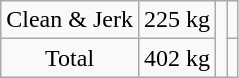<table class = "wikitable" style="text-align:center;">
<tr>
<td>Clean & Jerk</td>
<td>225 kg</td>
<td align=left rowspan=2></td>
<td></td>
</tr>
<tr>
<td>Total</td>
<td>402 kg</td>
<td></td>
</tr>
</table>
